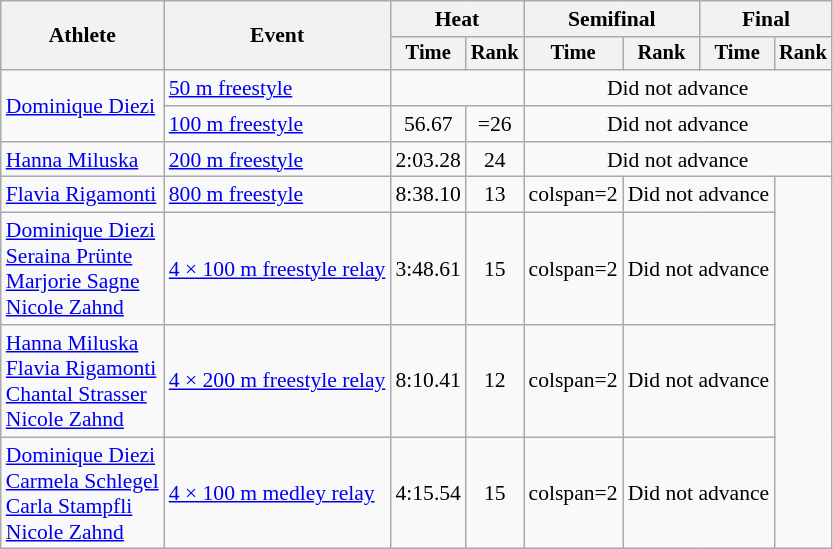<table class=wikitable style="font-size:90%">
<tr>
<th rowspan="2">Athlete</th>
<th rowspan="2">Event</th>
<th colspan="2">Heat</th>
<th colspan="2">Semifinal</th>
<th colspan="2">Final</th>
</tr>
<tr style="font-size:95%">
<th>Time</th>
<th>Rank</th>
<th>Time</th>
<th>Rank</th>
<th>Time</th>
<th>Rank</th>
</tr>
<tr align=center>
<td align=left rowspan=2><a href='#'>Dominique Diezi</a></td>
<td align=left><a href='#'>50 m freestyle</a></td>
<td colspan=2></td>
<td colspan=4>Did not advance</td>
</tr>
<tr align=center>
<td align=left><a href='#'>100 m freestyle</a></td>
<td>56.67</td>
<td>=26</td>
<td colspan=4>Did not advance</td>
</tr>
<tr align=center>
<td align=left><a href='#'>Hanna Miluska</a></td>
<td align=left><a href='#'>200 m freestyle</a></td>
<td>2:03.28</td>
<td>24</td>
<td colspan=4>Did not advance</td>
</tr>
<tr align=center>
<td align=left><a href='#'>Flavia Rigamonti</a></td>
<td align=left><a href='#'>800 m freestyle</a></td>
<td>8:38.10</td>
<td>13</td>
<td>colspan=2 </td>
<td colspan=2>Did not advance</td>
</tr>
<tr align=center>
<td align=left><a href='#'>Dominique Diezi</a><br><a href='#'>Seraina Prünte</a><br><a href='#'>Marjorie Sagne</a><br><a href='#'>Nicole Zahnd</a></td>
<td align=left><a href='#'>4 × 100 m freestyle relay</a></td>
<td>3:48.61</td>
<td>15</td>
<td>colspan=2 </td>
<td colspan=2>Did not advance</td>
</tr>
<tr align=center>
<td align=left><a href='#'>Hanna Miluska</a><br><a href='#'>Flavia Rigamonti</a><br><a href='#'>Chantal Strasser</a><br><a href='#'>Nicole Zahnd</a></td>
<td align=left><a href='#'>4 × 200 m freestyle relay</a></td>
<td>8:10.41</td>
<td>12</td>
<td>colspan=2 </td>
<td colspan=2>Did not advance</td>
</tr>
<tr align=center>
<td align=left><a href='#'>Dominique Diezi</a><br><a href='#'>Carmela Schlegel</a><br><a href='#'>Carla Stampfli</a><br><a href='#'>Nicole Zahnd</a></td>
<td align=left><a href='#'>4 × 100 m medley relay</a></td>
<td>4:15.54</td>
<td>15</td>
<td>colspan=2 </td>
<td colspan=2>Did not advance</td>
</tr>
</table>
